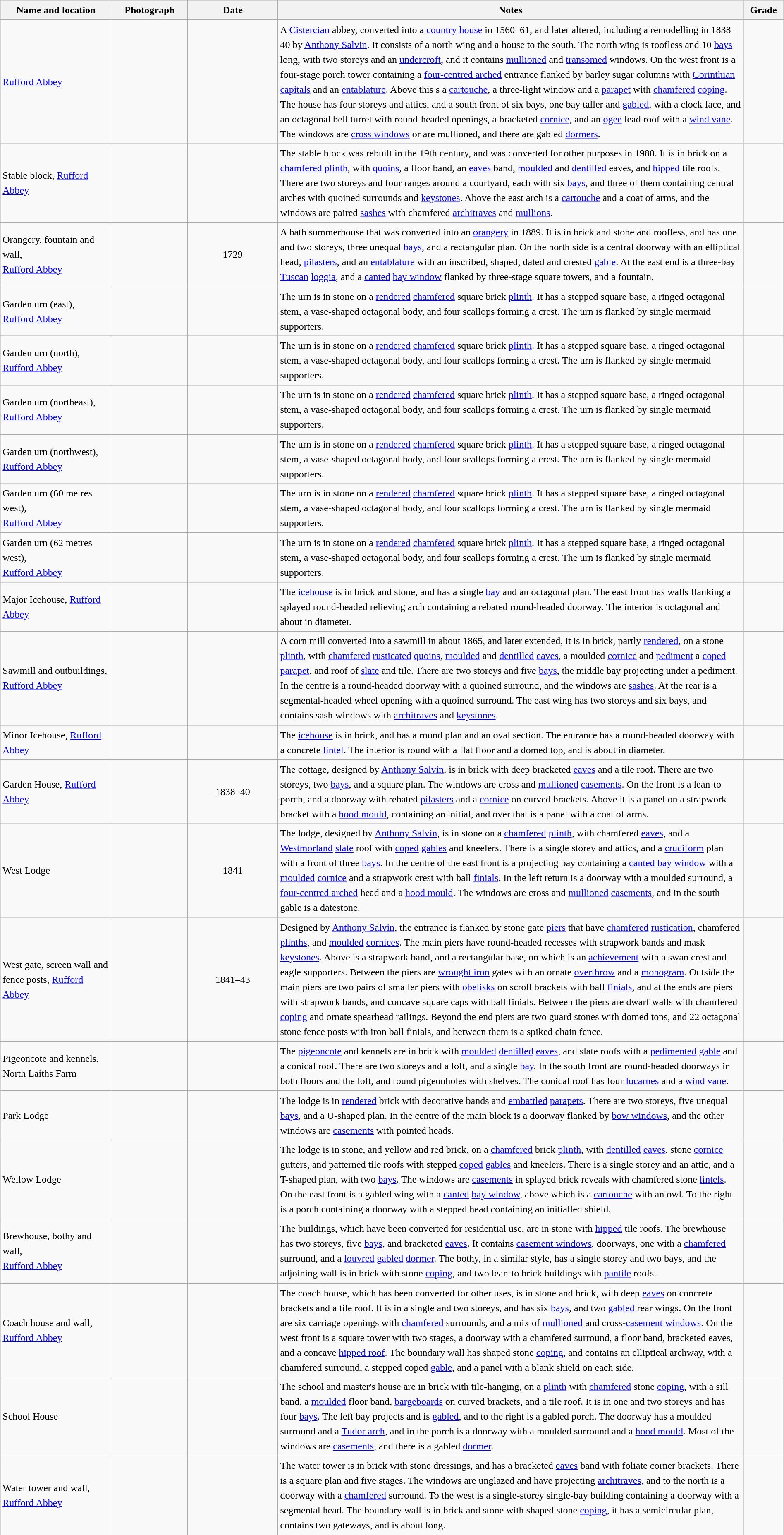<table class="wikitable sortable plainrowheaders" style="width:100%; border:0px; text-align:left; line-height:150%">
<tr>
<th scope="col"  style="width:150px">Name and location</th>
<th scope="col"  style="width:100px" class="unsortable">Photograph</th>
<th scope="col"  style="width:120px">Date</th>
<th scope="col"  style="width:650px" class="unsortable">Notes</th>
<th scope="col"  style="width:50px">Grade</th>
</tr>
<tr>
<td><a href='#'>Rufford Abbey</a><br><small></small></td>
<td></td>
<td align="center"></td>
<td>A <a href='#'>Cistercian</a> abbey, converted into a <a href='#'>country house</a> in 1560–61, and later altered, including a remodelling in 1838–40 by <a href='#'>Anthony Salvin</a>.  It consists of a north wing and a house to the south.  The north wing is roofless and 10 <a href='#'>bays</a> long, with two storeys and an <a href='#'>undercroft</a>, and it contains <a href='#'>mullioned</a> and <a href='#'>transomed</a> windows.  On the west front is a four-stage porch tower containing a <a href='#'>four-centred arched</a> entrance flanked by barley sugar columns with <a href='#'>Corinthian</a> <a href='#'>capitals</a> and an <a href='#'>entablature</a>.  Above this s a <a href='#'>cartouche</a>, a three-light window and a <a href='#'>parapet</a> with <a href='#'>chamfered</a> <a href='#'>coping</a>.  The house has four storeys and attics, and a south front of six bays, one bay taller and <a href='#'>gabled</a>, with a clock face, and an octagonal bell turret with round-headed openings, a bracketed <a href='#'>cornice</a>, and an <a href='#'>ogee</a> lead roof with a <a href='#'>wind vane</a>.  The windows are <a href='#'>cross windows</a> or are mullioned, and there are gabled <a href='#'>dormers</a>.</td>
<td align="center" ></td>
</tr>
<tr>
<td>Stable block, <a href='#'>Rufford Abbey</a><br><small></small></td>
<td></td>
<td align="center"></td>
<td>The stable block was rebuilt in the 19th century, and was converted for other purposes in 1980.  It is in brick on a <a href='#'>chamfered</a> <a href='#'>plinth</a>, with <a href='#'>quoins</a>, a floor band, an <a href='#'>eaves</a> band, <a href='#'>moulded</a> and <a href='#'>dentilled</a> eaves, and <a href='#'>hipped</a> tile roofs.  There are two storeys and four ranges around a courtyard, each with six <a href='#'>bays</a>, and three of them containing central arches with quoined surrounds and <a href='#'>keystones</a>.  Above the east arch is a <a href='#'>cartouche</a> and a coat of arms, and the windows are paired <a href='#'>sashes</a> with chamfered <a href='#'>architraves</a> and <a href='#'>mullions</a>.</td>
<td align="center" ></td>
</tr>
<tr>
<td>Orangery, fountain and wall,<br><a href='#'>Rufford Abbey</a><br><small></small></td>
<td></td>
<td align="center">1729</td>
<td>A bath summerhouse that was converted into an <a href='#'>orangery</a> in 1889.  It is in brick and stone and roofless, and has one and two storeys, three unequal <a href='#'>bays</a>, and a rectangular plan.  On the north side is a central doorway with an elliptical head, <a href='#'>pilasters</a>, and an <a href='#'>entablature</a> with an inscribed, shaped, dated and crested <a href='#'>gable</a>.  At the east end is a three-bay <a href='#'>Tuscan</a> <a href='#'>loggia</a>, and a <a href='#'>canted</a> <a href='#'>bay window</a> flanked by three-stage square towers, and a fountain.</td>
<td align="center" ></td>
</tr>
<tr>
<td>Garden urn (east),<br><a href='#'>Rufford Abbey</a><br><small></small></td>
<td></td>
<td align="center"></td>
<td>The urn is in stone on a <a href='#'>rendered</a> <a href='#'>chamfered</a> square brick <a href='#'>plinth</a>.  It has a stepped square base, a ringed octagonal stem, a vase-shaped octagonal body, and four scallops forming a crest.  The urn is flanked by single mermaid supporters.</td>
<td align="center" ></td>
</tr>
<tr>
<td>Garden urn (north),<br><a href='#'>Rufford Abbey</a><br><small></small></td>
<td></td>
<td align="center"></td>
<td>The urn is in stone on a <a href='#'>rendered</a> <a href='#'>chamfered</a> square brick <a href='#'>plinth</a>.  It has a stepped square base, a ringed octagonal stem, a vase-shaped octagonal body, and four scallops forming a crest.  The urn is flanked by single mermaid supporters.</td>
<td align="center" ></td>
</tr>
<tr>
<td>Garden urn (northeast),<br><a href='#'>Rufford Abbey</a><br><small></small></td>
<td></td>
<td align="center"></td>
<td>The urn is in stone on a <a href='#'>rendered</a> <a href='#'>chamfered</a> square brick <a href='#'>plinth</a>.  It has a stepped square base, a ringed octagonal stem, a vase-shaped octagonal body, and four scallops forming a crest.  The urn is flanked by single mermaid supporters.</td>
<td align="center" ></td>
</tr>
<tr>
<td>Garden urn (northwest),<br><a href='#'>Rufford Abbey</a><br><small></small></td>
<td></td>
<td align="center"></td>
<td>The urn is in stone on a <a href='#'>rendered</a> <a href='#'>chamfered</a> square brick <a href='#'>plinth</a>.  It has a stepped square base, a ringed octagonal stem, a vase-shaped octagonal body, and four scallops forming a crest.  The urn is flanked by single mermaid supporters.</td>
<td align="center" ></td>
</tr>
<tr>
<td>Garden urn (60 metres west),<br><a href='#'>Rufford Abbey</a><br><small></small></td>
<td></td>
<td align="center"></td>
<td>The urn is in stone on a <a href='#'>rendered</a> <a href='#'>chamfered</a> square brick <a href='#'>plinth</a>.  It has a stepped square base, a ringed octagonal stem, a vase-shaped octagonal body, and four scallops forming a crest.  The urn is flanked by single mermaid supporters.</td>
<td align="center" ></td>
</tr>
<tr>
<td>Garden urn (62 metres west),<br><a href='#'>Rufford Abbey</a><br><small></small></td>
<td></td>
<td align="center"></td>
<td>The urn is in stone on a <a href='#'>rendered</a> <a href='#'>chamfered</a> square brick <a href='#'>plinth</a>.  It has a stepped square base, a ringed octagonal stem, a vase-shaped octagonal body, and four scallops forming a crest.  The urn is flanked by single mermaid supporters.</td>
<td align="center" ></td>
</tr>
<tr>
<td>Major Icehouse, <a href='#'>Rufford Abbey</a><br><small></small></td>
<td></td>
<td align="center"></td>
<td>The <a href='#'>icehouse</a> is in brick and stone, and has a single <a href='#'>bay</a> and an octagonal plan.  The east front has walls flanking a splayed round-headed relieving arch containing a rebated round-headed doorway.  The interior is octagonal and about  in diameter.</td>
<td align="center" ></td>
</tr>
<tr>
<td>Sawmill and outbuildings,<br><a href='#'>Rufford Abbey</a><br><small></small></td>
<td></td>
<td align="center"></td>
<td>A corn mill converted into a sawmill in about 1865, and later extended, it is in brick, partly <a href='#'>rendered</a>, on a stone <a href='#'>plinth</a>, with <a href='#'>chamfered</a> <a href='#'>rusticated</a> <a href='#'>quoins</a>, <a href='#'>moulded</a> and <a href='#'>dentilled</a> <a href='#'>eaves</a>, a moulded <a href='#'>cornice</a> and <a href='#'>pediment</a> a <a href='#'>coped</a> <a href='#'>parapet</a>, and roof of <a href='#'>slate</a> and tile.  There are two storeys and five <a href='#'>bays</a>, the middle bay projecting under a pediment.  In the centre is a round-headed doorway with a quoined surround, and the windows are <a href='#'>sashes</a>.  At the rear is a segmental-headed wheel opening with a quoined surround.  The east wing has two storeys and six bays, and contains sash windows with <a href='#'>architraves</a> and <a href='#'>keystones</a>.</td>
<td align="center" ></td>
</tr>
<tr>
<td>Minor Icehouse, <a href='#'>Rufford Abbey</a><br><small></small></td>
<td></td>
<td align="center"></td>
<td>The <a href='#'>icehouse</a> is in brick, and has a round plan and an oval section.  The entrance has a round-headed doorway with a concrete <a href='#'>lintel</a>.  The interior is round with a flat floor and a domed top, and is about  in diameter.</td>
<td align="center" ></td>
</tr>
<tr>
<td>Garden House, <a href='#'>Rufford Abbey</a><br><small></small></td>
<td></td>
<td align="center">1838–40</td>
<td>The cottage, designed by <a href='#'>Anthony Salvin</a>, is in brick with deep bracketed <a href='#'>eaves</a> and a tile roof.  There are two storeys, two <a href='#'>bays</a>, and a square plan.  The windows are cross and <a href='#'>mullioned</a> <a href='#'>casements</a>. On the front is a lean-to porch, and a doorway with rebated <a href='#'>pilasters</a> and a <a href='#'>cornice</a> on curved brackets.  Above it is a panel on a strapwork bracket with a <a href='#'>hood mould</a>, containing an initial, and over that is a panel with a coat of arms.</td>
<td align="center" ></td>
</tr>
<tr>
<td>West Lodge<br><small></small></td>
<td></td>
<td align="center">1841</td>
<td>The lodge, designed by <a href='#'>Anthony Salvin</a>, is in stone on a <a href='#'>chamfered</a> <a href='#'>plinth</a>, with chamfered <a href='#'>eaves</a>, and a <a href='#'>Westmorland</a> <a href='#'>slate</a> roof with <a href='#'>coped</a> <a href='#'>gables</a> and kneelers.  There is a single storey and attics, and a <a href='#'>cruciform</a> plan with a front of three <a href='#'>bays</a>.  In the centre of the east front is a projecting bay containing a <a href='#'>canted</a> <a href='#'>bay window</a> with a <a href='#'>moulded</a> <a href='#'>cornice</a> and a strapwork crest with ball <a href='#'>finials</a>.  In the left return is a doorway with a moulded surround, a <a href='#'>four-centred arched</a> head and a <a href='#'>hood mould</a>.  The windows are cross and <a href='#'>mullioned</a> <a href='#'>casements</a>, and in the south gable is a datestone.</td>
<td align="center" ></td>
</tr>
<tr>
<td>West gate, screen wall and fence posts, <a href='#'>Rufford Abbey</a><br><small></small></td>
<td></td>
<td align="center">1841–43</td>
<td>Designed by <a href='#'>Anthony Salvin</a>, the entrance is flanked by stone gate <a href='#'>piers</a> that have <a href='#'>chamfered</a> <a href='#'>rustication</a>, chamfered <a href='#'>plinths</a>, and <a href='#'>moulded</a> <a href='#'>cornices</a>.  The main piers have round-headed recesses with strapwork bands and mask <a href='#'>keystones</a>.  Above is a strapwork band, and a rectangular base, on which is an <a href='#'>achievement</a> with a swan crest and eagle supporters.  Between the piers are <a href='#'>wrought iron</a> gates with an ornate <a href='#'>overthrow</a> and a <a href='#'>monogram</a>.  Outside the main piers are two pairs of smaller piers with <a href='#'>obelisks</a> on scroll brackets with ball <a href='#'>finials</a>, and at the ends are piers with strapwork bands, and concave square caps with ball finials.  Between the piers are dwarf walls with chamfered <a href='#'>coping</a> and ornate spearhead railings.  Beyond the end piers are two guard stones with domed tops, and 22 octagonal stone fence posts with iron ball finials, and between them is a spiked chain fence.</td>
<td align="center" ></td>
</tr>
<tr>
<td>Pigeoncote and kennels,<br>North Laiths Farm<br><small></small></td>
<td></td>
<td align="center"></td>
<td>The <a href='#'>pigeoncote</a> and kennels are in brick with <a href='#'>moulded</a> <a href='#'>dentilled</a> <a href='#'>eaves</a>, and slate roofs with a <a href='#'>pedimented</a> <a href='#'>gable</a> and a conical roof.  There are two storeys and a loft, and a single <a href='#'>bay</a>.  In the south front are round-headed doorways in both floors and the loft, and round pigeonholes with shelves.  The conical roof has four <a href='#'>lucarnes</a> and a <a href='#'>wind vane</a>.</td>
<td align="center" ></td>
</tr>
<tr>
<td>Park Lodge<br><small></small></td>
<td></td>
<td align="center"></td>
<td>The lodge is in <a href='#'>rendered</a> brick with decorative bands and <a href='#'>embattled</a> <a href='#'>parapets</a>.  There are two storeys, five unequal <a href='#'>bays</a>, and a U-shaped plan.  In the centre of the main block is a doorway flanked by <a href='#'>bow windows</a>, and the other windows are <a href='#'>casements</a> with pointed heads.</td>
<td align="center" ></td>
</tr>
<tr>
<td>Wellow Lodge<br><small></small></td>
<td></td>
<td align="center"></td>
<td>The lodge is in stone, and yellow and red brick, on a <a href='#'>chamfered</a> brick <a href='#'>plinth</a>, with <a href='#'>dentilled</a> <a href='#'>eaves</a>, stone <a href='#'>cornice</a> gutters, and patterned tile roofs with stepped <a href='#'>coped</a> <a href='#'>gables</a> and kneelers.  There is a single storey and an attic, and a T-shaped plan, with two <a href='#'>bays</a>.  The windows are <a href='#'>casements</a> in splayed brick reveals with chamfered stone <a href='#'>lintels</a>.  On the east front is a gabled wing with a <a href='#'>canted</a> <a href='#'>bay window</a>, above which is a <a href='#'>cartouche</a> with an owl.  To the right is a porch containing a doorway with a stepped head containing an initialled shield.</td>
<td align="center" ></td>
</tr>
<tr>
<td>Brewhouse, bothy and wall,<br><a href='#'>Rufford Abbey</a><br><small></small></td>
<td></td>
<td align="center"></td>
<td>The buildings, which have been converted for residential use, are in stone with <a href='#'>hipped</a> tile roofs.  The brewhouse has two storeys, five <a href='#'>bays</a>, and bracketed <a href='#'>eaves</a>.  It contains <a href='#'>casement windows</a>, doorways, one with a <a href='#'>chamfered</a> surround, and a <a href='#'>louvred</a> <a href='#'>gabled</a> <a href='#'>dormer</a>.  The bothy, in a similar style, has a single storey and two bays, and the adjoining wall is in brick with stone <a href='#'>coping</a>, and two lean-to brick buildings with <a href='#'>pantile</a> roofs.</td>
<td align="center" ></td>
</tr>
<tr>
<td>Coach house and wall,<br><a href='#'>Rufford Abbey</a><br><small></small></td>
<td></td>
<td align="center"></td>
<td>The coach house, which has been converted for other uses, is in stone and brick, with deep <a href='#'>eaves</a> on concrete brackets and a tile roof.  It is in a single and two storeys, and has six <a href='#'>bays</a>, and two <a href='#'>gabled</a> rear wings.  On the front are six carriage openings with <a href='#'>chamfered</a> surrounds, and a mix of <a href='#'>mullioned</a> and cross-<a href='#'>casement windows</a>.  On the west front is a square tower with two stages, a doorway with a chamfered surround, a floor band, bracketed eaves, and a concave <a href='#'>hipped roof</a>.  The boundary wall has shaped stone <a href='#'>coping</a>, and contains an elliptical archway, with a chamfered surround, a stepped coped <a href='#'>gable</a>, and a panel with a blank shield on each side.</td>
<td align="center" ></td>
</tr>
<tr>
<td>School House<br><small></small></td>
<td></td>
<td align="center"></td>
<td>The school and master's house are in brick with tile-hanging, on a <a href='#'>plinth</a> with <a href='#'>chamfered</a> stone <a href='#'>coping</a>, with a sill band, a <a href='#'>moulded</a> floor band, <a href='#'>bargeboards</a> on curved brackets, and a tile roof.  It is in one and two storeys and has four <a href='#'>bays</a>.  The left bay projects and is <a href='#'>gabled</a>, and to the right is a gabled porch.  The doorway has a moulded surround and a <a href='#'>Tudor arch</a>, and in the porch is a doorway with a moulded surround and a <a href='#'>hood mould</a>.  Most of the windows are <a href='#'>casements</a>, and there is a gabled <a href='#'>dormer</a>.</td>
<td align="center" ></td>
</tr>
<tr>
<td>Water tower and wall, <a href='#'>Rufford Abbey</a><br><small></small></td>
<td></td>
<td align="center"></td>
<td>The water tower is in brick with stone dressings, and has a bracketed <a href='#'>eaves</a> band with foliate corner brackets.  There is a square plan and five stages.  The windows are unglazed and have projecting <a href='#'>architraves</a>, and to the north is a doorway with a <a href='#'>chamfered</a> surround.  To the west is a single-storey single-bay building containing a doorway with a segmental head.  The boundary wall is in brick and stone with shaped stone <a href='#'>coping</a>, it has a semicircular plan, contains two gateways, and is about  long.</td>
<td align="center" ></td>
</tr>
<tr>
</tr>
</table>
